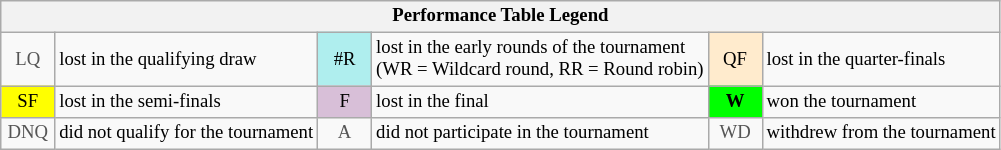<table class="wikitable" style="font-size:78%;">
<tr>
<th colspan="6">Performance Table Legend</th>
</tr>
<tr>
<td align="center" style="color:#555555;" width="30">LQ</td>
<td>lost in the qualifying draw</td>
<td align="center" style="background:#afeeee;">#R</td>
<td>lost in the early rounds of the tournament<br>(WR = Wildcard round, RR = Round robin)</td>
<td align="center" style="background:#ffebcd;">QF</td>
<td>lost in the quarter-finals</td>
</tr>
<tr>
<td align="center" style="background:yellow;">SF</td>
<td>lost in the semi-finals</td>
<td align="center" style="background:#D8BFD8;">F</td>
<td>lost in the final</td>
<td align="center" style="background:#00ff00;"><strong>W</strong></td>
<td>won the tournament</td>
</tr>
<tr>
<td align="center" style="color:#555555;" width="30">DNQ</td>
<td>did not qualify for the tournament</td>
<td align="center" style="color:#555555;" width="30">A</td>
<td>did not participate in the tournament</td>
<td align="center" style="color:#555555;" width="30">WD</td>
<td>withdrew from the tournament</td>
</tr>
</table>
